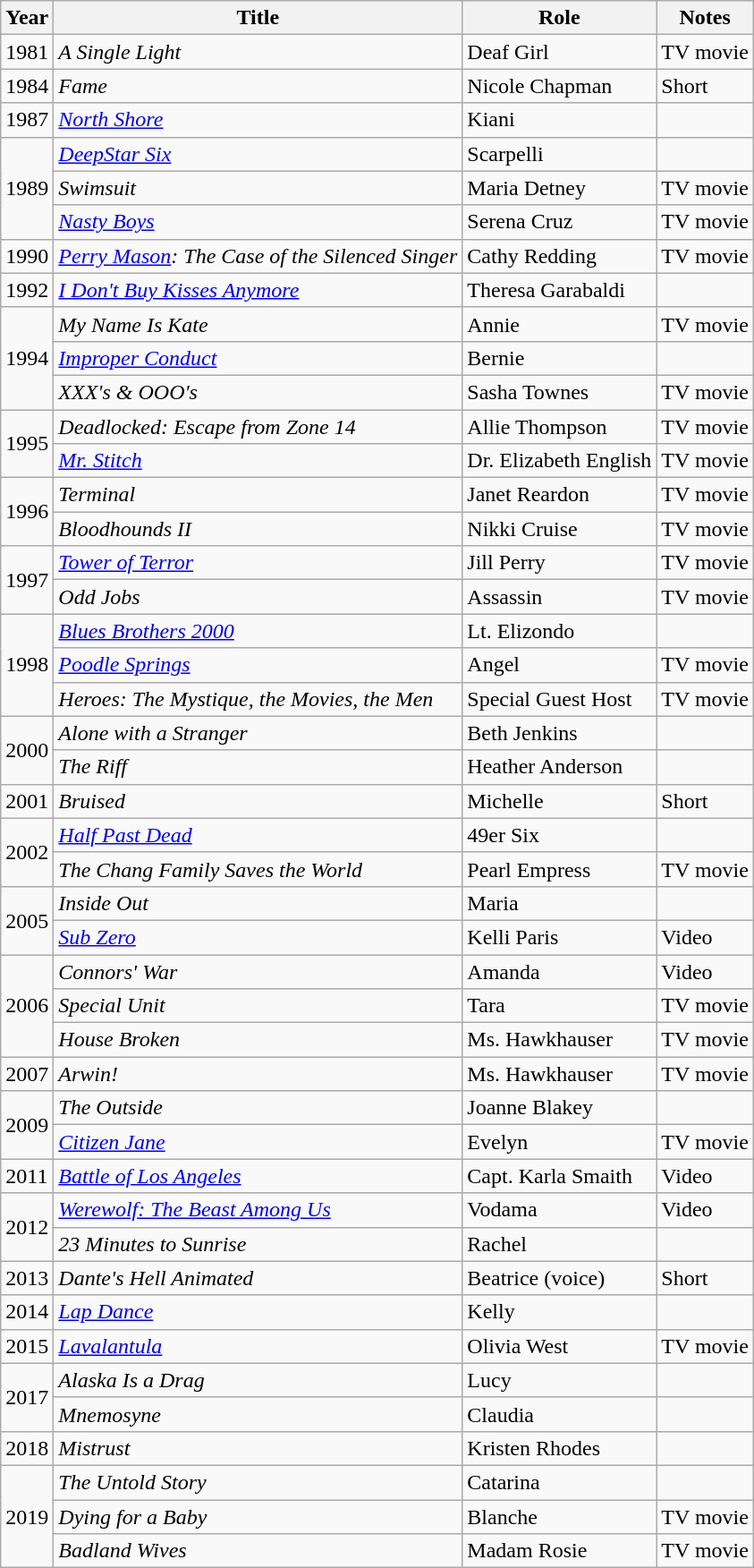<table class="wikitable plainrowheaders sortable" style="margin-right: 0;">
<tr>
<th>Year</th>
<th>Title</th>
<th>Role</th>
<th>Notes</th>
</tr>
<tr>
<td>1981</td>
<td><em>A Single Light</em></td>
<td>Deaf Girl</td>
<td>TV movie</td>
</tr>
<tr>
<td>1984</td>
<td><em>Fame</em></td>
<td>Nicole Chapman</td>
<td>Short</td>
</tr>
<tr>
<td>1987</td>
<td><em><a href='#'>North Shore</a></em></td>
<td>Kiani</td>
<td></td>
</tr>
<tr>
<td rowspan=3>1989</td>
<td><em><a href='#'>DeepStar Six</a></em></td>
<td>Scarpelli</td>
<td></td>
</tr>
<tr>
<td><em>Swimsuit</em></td>
<td>Maria Detney</td>
<td>TV movie</td>
</tr>
<tr>
<td><em><a href='#'>Nasty Boys</a></em></td>
<td>Serena Cruz</td>
<td>TV movie</td>
</tr>
<tr>
<td>1990</td>
<td><em><a href='#'>Perry Mason</a>: The Case of the Silenced Singer</em></td>
<td>Cathy Redding</td>
<td>TV movie</td>
</tr>
<tr>
<td>1992</td>
<td><em><a href='#'>I Don't Buy Kisses Anymore</a></em></td>
<td>Theresa Garabaldi</td>
<td></td>
</tr>
<tr>
<td rowspan=3>1994</td>
<td><em>My Name Is Kate</em></td>
<td>Annie</td>
<td>TV movie</td>
</tr>
<tr>
<td><em><a href='#'>Improper Conduct</a></em></td>
<td>Bernie</td>
<td></td>
</tr>
<tr>
<td><em>XXX's & OOO's</em></td>
<td>Sasha Townes</td>
<td>TV movie</td>
</tr>
<tr>
<td rowspan=2>1995</td>
<td><em>Deadlocked: Escape from Zone 14</em></td>
<td>Allie Thompson</td>
<td>TV movie</td>
</tr>
<tr>
<td><em><a href='#'>Mr. Stitch</a></em></td>
<td>Dr. Elizabeth English</td>
<td>TV movie</td>
</tr>
<tr>
<td rowspan=2>1996</td>
<td><em>Terminal</em></td>
<td>Janet Reardon</td>
<td>TV movie</td>
</tr>
<tr>
<td><em>Bloodhounds II</em></td>
<td>Nikki Cruise</td>
<td>TV movie</td>
</tr>
<tr>
<td rowspan=2>1997</td>
<td><em><a href='#'>Tower of Terror</a></em></td>
<td>Jill Perry</td>
<td>TV movie</td>
</tr>
<tr>
<td><em>Odd Jobs</em></td>
<td>Assassin</td>
<td>TV movie</td>
</tr>
<tr>
<td rowspan=3>1998</td>
<td><em><a href='#'>Blues Brothers 2000</a></em></td>
<td>Lt. Elizondo</td>
<td></td>
</tr>
<tr>
<td><em><a href='#'>Poodle Springs</a></em></td>
<td>Angel</td>
<td>TV movie</td>
</tr>
<tr>
<td><em>Heroes: The Mystique, the Movies, the Men</em></td>
<td>Special Guest Host</td>
<td>TV movie</td>
</tr>
<tr>
<td rowspan=2>2000</td>
<td><em>Alone with a Stranger</em></td>
<td>Beth Jenkins</td>
<td></td>
</tr>
<tr>
<td><em>The Riff</em></td>
<td>Heather Anderson</td>
<td></td>
</tr>
<tr>
<td>2001</td>
<td><em>Bruised</em></td>
<td>Michelle</td>
<td>Short</td>
</tr>
<tr>
<td rowspan=2>2002</td>
<td><em><a href='#'>Half Past Dead</a></em></td>
<td>49er Six</td>
<td></td>
</tr>
<tr>
<td><em>The Chang Family Saves the World</em></td>
<td>Pearl Empress</td>
<td>TV movie</td>
</tr>
<tr>
<td rowspan=2>2005</td>
<td><em>Inside Out</em></td>
<td>Maria</td>
<td></td>
</tr>
<tr>
<td><em><a href='#'>Sub Zero</a></em></td>
<td>Kelli Paris</td>
<td>Video</td>
</tr>
<tr>
<td rowspan=3>2006</td>
<td><em>Connors' War</em></td>
<td>Amanda</td>
<td>Video</td>
</tr>
<tr>
<td><em>Special Unit</em></td>
<td>Tara</td>
<td>TV movie</td>
</tr>
<tr>
<td><em>House Broken</em></td>
<td>Ms. Hawkhauser</td>
<td>TV movie</td>
</tr>
<tr>
<td>2007</td>
<td><em>Arwin!</em></td>
<td>Ms. Hawkhauser</td>
<td>TV movie</td>
</tr>
<tr>
<td rowspan=2>2009</td>
<td><em>The Outside</em></td>
<td>Joanne Blakey</td>
<td></td>
</tr>
<tr>
<td><em><a href='#'>Citizen Jane</a></em></td>
<td>Evelyn</td>
<td>TV movie</td>
</tr>
<tr>
<td>2011</td>
<td><em><a href='#'>Battle of Los Angeles</a></em></td>
<td>Capt. Karla Smaith</td>
<td>Video</td>
</tr>
<tr>
<td rowspan=2>2012</td>
<td><em><a href='#'>Werewolf: The Beast Among Us</a></em></td>
<td>Vodama</td>
<td>Video</td>
</tr>
<tr>
<td><em>23 Minutes to Sunrise</em></td>
<td>Rachel</td>
<td></td>
</tr>
<tr>
<td>2013</td>
<td><em>Dante's Hell Animated</em></td>
<td>Beatrice (voice)</td>
<td>Short</td>
</tr>
<tr>
<td>2014</td>
<td><em><a href='#'>Lap Dance</a></em></td>
<td>Kelly</td>
<td></td>
</tr>
<tr>
<td>2015</td>
<td><em><a href='#'>Lavalantula</a></em></td>
<td>Olivia West</td>
<td>TV movie</td>
</tr>
<tr>
<td rowspan=2>2017</td>
<td><em>Alaska Is a Drag</em></td>
<td>Lucy</td>
<td></td>
</tr>
<tr>
<td><em>Mnemosyne</em></td>
<td>Claudia</td>
<td></td>
</tr>
<tr>
<td>2018</td>
<td><em>Mistrust</em></td>
<td>Kristen Rhodes</td>
<td></td>
</tr>
<tr>
<td rowspan=3>2019</td>
<td><em>The Untold Story</em></td>
<td>Catarina</td>
<td></td>
</tr>
<tr>
<td><em>Dying for a Baby</em></td>
<td>Blanche</td>
<td>TV movie</td>
</tr>
<tr>
<td><em>Badland Wives</em></td>
<td>Madam Rosie</td>
<td>TV movie</td>
</tr>
</table>
